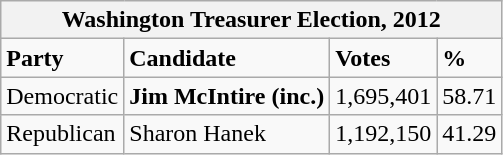<table class="wikitable">
<tr>
<th colspan="4">Washington Treasurer Election, 2012</th>
</tr>
<tr>
<td><strong>Party</strong></td>
<td><strong>Candidate</strong></td>
<td><strong>Votes</strong></td>
<td><strong>%</strong></td>
</tr>
<tr>
<td>Democratic</td>
<td><strong>Jim McIntire (inc.)</strong></td>
<td>1,695,401</td>
<td>58.71</td>
</tr>
<tr>
<td>Republican</td>
<td>Sharon Hanek</td>
<td>1,192,150</td>
<td>41.29</td>
</tr>
</table>
